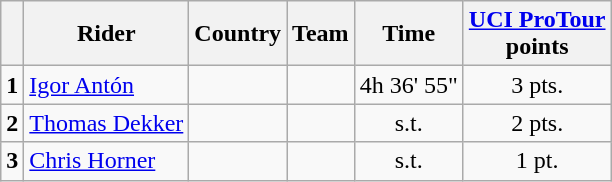<table class="wikitable">
<tr>
<th></th>
<th>Rider</th>
<th>Country</th>
<th>Team</th>
<th>Time</th>
<th><a href='#'>UCI ProTour</a><br>points</th>
</tr>
<tr>
<td><strong>1</strong></td>
<td><a href='#'>Igor Antón</a></td>
<td></td>
<td></td>
<td align=center>4h 36' 55"</td>
<td align=center>3 pts.</td>
</tr>
<tr>
<td><strong>2</strong></td>
<td><a href='#'>Thomas Dekker</a></td>
<td></td>
<td></td>
<td align=center>s.t.</td>
<td align=center>2 pts.</td>
</tr>
<tr>
<td><strong>3</strong></td>
<td><a href='#'>Chris Horner</a></td>
<td></td>
<td></td>
<td align=center>s.t.</td>
<td align=center>1 pt.</td>
</tr>
</table>
